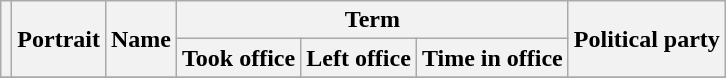<table class="wikitable" style="text-align:center;">
<tr>
<th rowspan=2></th>
<th rowspan=2>Portrait</th>
<th rowspan=2>Name<br></th>
<th colspan=3>Term</th>
<th rowspan=2>Political party</th>
</tr>
<tr>
<th>Took office</th>
<th>Left office</th>
<th>Time in office</th>
</tr>
<tr>
</tr>
</table>
